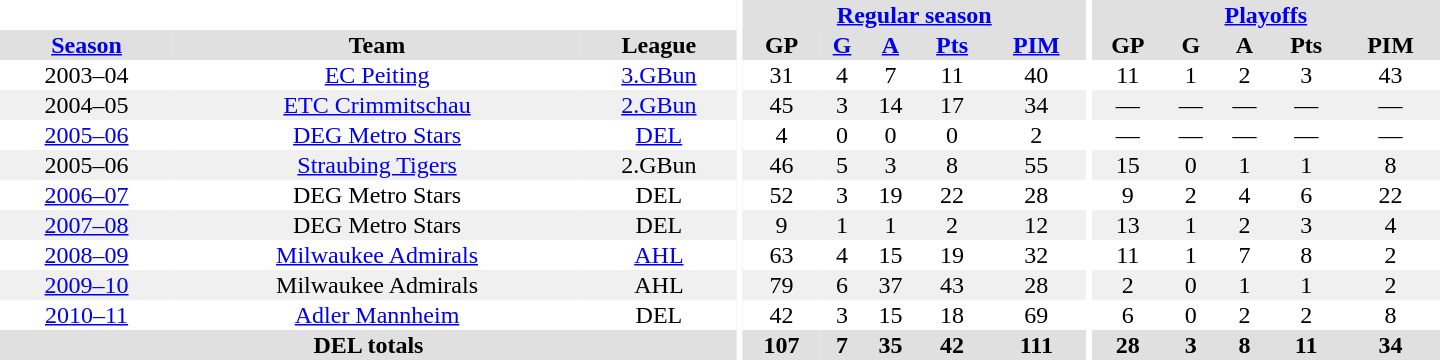<table border="0" cellpadding="1" cellspacing="0" style="text-align:center; width:60em">
<tr bgcolor="#e0e0e0">
<th colspan="3" bgcolor="#ffffff"></th>
<th rowspan="99" bgcolor="#ffffff"></th>
<th colspan="5"><a href='#'>Regular season</a></th>
<th rowspan="99" bgcolor="#ffffff"></th>
<th colspan="5"><a href='#'>Playoffs</a></th>
</tr>
<tr bgcolor="#e0e0e0">
<th><a href='#'>Season</a></th>
<th>Team</th>
<th>League</th>
<th>GP</th>
<th><a href='#'>G</a></th>
<th><a href='#'>A</a></th>
<th><a href='#'>Pts</a></th>
<th><a href='#'>PIM</a></th>
<th>GP</th>
<th>G</th>
<th>A</th>
<th>Pts</th>
<th>PIM</th>
</tr>
<tr ALIGN="center">
<td>2003–04</td>
<td><a href='#'>EC Peiting</a></td>
<td><a href='#'>3.GBun</a></td>
<td>31</td>
<td>4</td>
<td>7</td>
<td>11</td>
<td>40</td>
<td>11</td>
<td>1</td>
<td>2</td>
<td>3</td>
<td>43</td>
</tr>
<tr ALIGN="center" bgcolor="#f0f0f0">
<td>2004–05</td>
<td><a href='#'>ETC Crimmitschau</a></td>
<td><a href='#'>2.GBun</a></td>
<td>45</td>
<td>3</td>
<td>14</td>
<td>17</td>
<td>34</td>
<td>—</td>
<td>—</td>
<td>—</td>
<td>—</td>
<td>—</td>
</tr>
<tr ALIGN="center">
<td><a href='#'>2005–06</a></td>
<td><a href='#'>DEG Metro Stars</a></td>
<td><a href='#'>DEL</a></td>
<td>4</td>
<td>0</td>
<td>0</td>
<td>0</td>
<td>2</td>
<td>—</td>
<td>—</td>
<td>—</td>
<td>—</td>
<td>—</td>
</tr>
<tr ALIGN="center" bgcolor="#f0f0f0">
<td>2005–06</td>
<td><a href='#'>Straubing Tigers</a></td>
<td>2.GBun</td>
<td>46</td>
<td>5</td>
<td>3</td>
<td>8</td>
<td>55</td>
<td>15</td>
<td>0</td>
<td>1</td>
<td>1</td>
<td>8</td>
</tr>
<tr ALIGN="center">
<td><a href='#'>2006–07</a></td>
<td>DEG Metro Stars</td>
<td>DEL</td>
<td>52</td>
<td>3</td>
<td>19</td>
<td>22</td>
<td>28</td>
<td>9</td>
<td>2</td>
<td>4</td>
<td>6</td>
<td>22</td>
</tr>
<tr ALIGN="center" bgcolor="#f0f0f0">
<td><a href='#'>2007–08</a></td>
<td>DEG Metro Stars</td>
<td>DEL</td>
<td>9</td>
<td>1</td>
<td>1</td>
<td>2</td>
<td>12</td>
<td>13</td>
<td>1</td>
<td>2</td>
<td>3</td>
<td>4</td>
</tr>
<tr ALIGN="center">
<td><a href='#'>2008–09</a></td>
<td><a href='#'>Milwaukee Admirals</a></td>
<td><a href='#'>AHL</a></td>
<td>63</td>
<td>4</td>
<td>15</td>
<td>19</td>
<td>32</td>
<td>11</td>
<td>1</td>
<td>7</td>
<td>8</td>
<td>2</td>
</tr>
<tr ALIGN="center" bgcolor="#f0f0f0">
<td><a href='#'>2009–10</a></td>
<td>Milwaukee Admirals</td>
<td>AHL</td>
<td>79</td>
<td>6</td>
<td>37</td>
<td>43</td>
<td>28</td>
<td>2</td>
<td>0</td>
<td>1</td>
<td>1</td>
<td>2</td>
</tr>
<tr ALIGN="center">
<td><a href='#'>2010–11</a></td>
<td><a href='#'>Adler Mannheim</a></td>
<td>DEL</td>
<td>42</td>
<td>3</td>
<td>15</td>
<td>18</td>
<td>69</td>
<td>6</td>
<td>0</td>
<td>2</td>
<td>2</td>
<td>8</td>
</tr>
<tr bgcolor="#e0e0e0">
<th colspan="3">DEL totals</th>
<th>107</th>
<th>7</th>
<th>35</th>
<th>42</th>
<th>111</th>
<th>28</th>
<th>3</th>
<th>8</th>
<th>11</th>
<th>34</th>
</tr>
</table>
